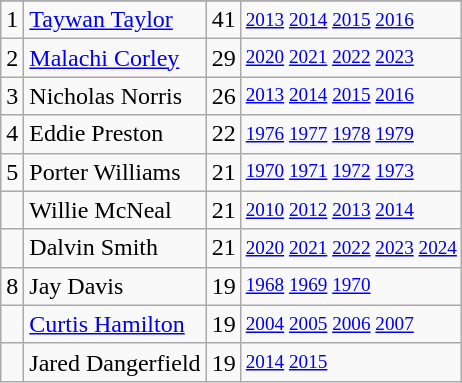<table class="wikitable">
<tr>
</tr>
<tr>
<td>1</td>
<td><a href='#'>Taywan Taylor</a></td>
<td>41</td>
<td style="font-size:80%;"><a href='#'>2013</a> <a href='#'>2014</a> <a href='#'>2015</a> <a href='#'>2016</a></td>
</tr>
<tr>
<td>2</td>
<td><a href='#'>Malachi Corley</a></td>
<td>29</td>
<td style="font-size:80%;"><a href='#'>2020</a> <a href='#'>2021</a> <a href='#'>2022</a> <a href='#'>2023</a></td>
</tr>
<tr>
<td>3</td>
<td>Nicholas Norris</td>
<td>26</td>
<td style="font-size:80%;"><a href='#'>2013</a> <a href='#'>2014</a> <a href='#'>2015</a> <a href='#'>2016</a></td>
</tr>
<tr>
<td>4</td>
<td>Eddie Preston</td>
<td>22</td>
<td style="font-size:80%;"><a href='#'>1976</a> <a href='#'>1977</a> <a href='#'>1978</a> <a href='#'>1979</a></td>
</tr>
<tr>
<td>5</td>
<td>Porter Williams</td>
<td>21</td>
<td style="font-size:80%;"><a href='#'>1970</a> <a href='#'>1971</a> <a href='#'>1972</a> <a href='#'>1973</a></td>
</tr>
<tr>
<td></td>
<td>Willie McNeal</td>
<td>21</td>
<td style="font-size:80%;"><a href='#'>2010</a> <a href='#'>2012</a> <a href='#'>2013</a> <a href='#'>2014</a></td>
</tr>
<tr>
<td></td>
<td>Dalvin Smith</td>
<td>21</td>
<td style="font-size:80%;"><a href='#'>2020</a> <a href='#'>2021</a> <a href='#'>2022</a> <a href='#'>2023</a> <a href='#'>2024</a></td>
</tr>
<tr>
<td>8</td>
<td>Jay Davis</td>
<td>19</td>
<td style="font-size:80%;"><a href='#'>1968</a> <a href='#'>1969</a> <a href='#'>1970</a></td>
</tr>
<tr>
<td></td>
<td><a href='#'>Curtis Hamilton</a></td>
<td>19</td>
<td style="font-size:80%;"><a href='#'>2004</a> <a href='#'>2005</a> <a href='#'>2006</a> <a href='#'>2007</a></td>
</tr>
<tr>
<td></td>
<td>Jared Dangerfield</td>
<td>19</td>
<td style="font-size:80%;"><a href='#'>2014</a> <a href='#'>2015</a></td>
</tr>
</table>
